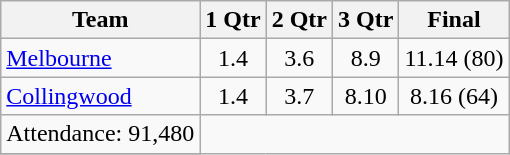<table class="wikitable">
<tr>
<th>Team</th>
<th>1 Qtr</th>
<th>2 Qtr</th>
<th>3 Qtr</th>
<th>Final</th>
</tr>
<tr>
<td><a href='#'>Melbourne</a></td>
<td align=center>1.4</td>
<td align=center>3.6</td>
<td align=center>8.9</td>
<td align=center>11.14 (80)</td>
</tr>
<tr>
<td><a href='#'>Collingwood</a></td>
<td align=center>1.4</td>
<td align=center>3.7</td>
<td align=center>8.10</td>
<td align=center>8.16 (64)</td>
</tr>
<tr>
<td align=center>Attendance: 91,480</td>
</tr>
<tr>
</tr>
</table>
